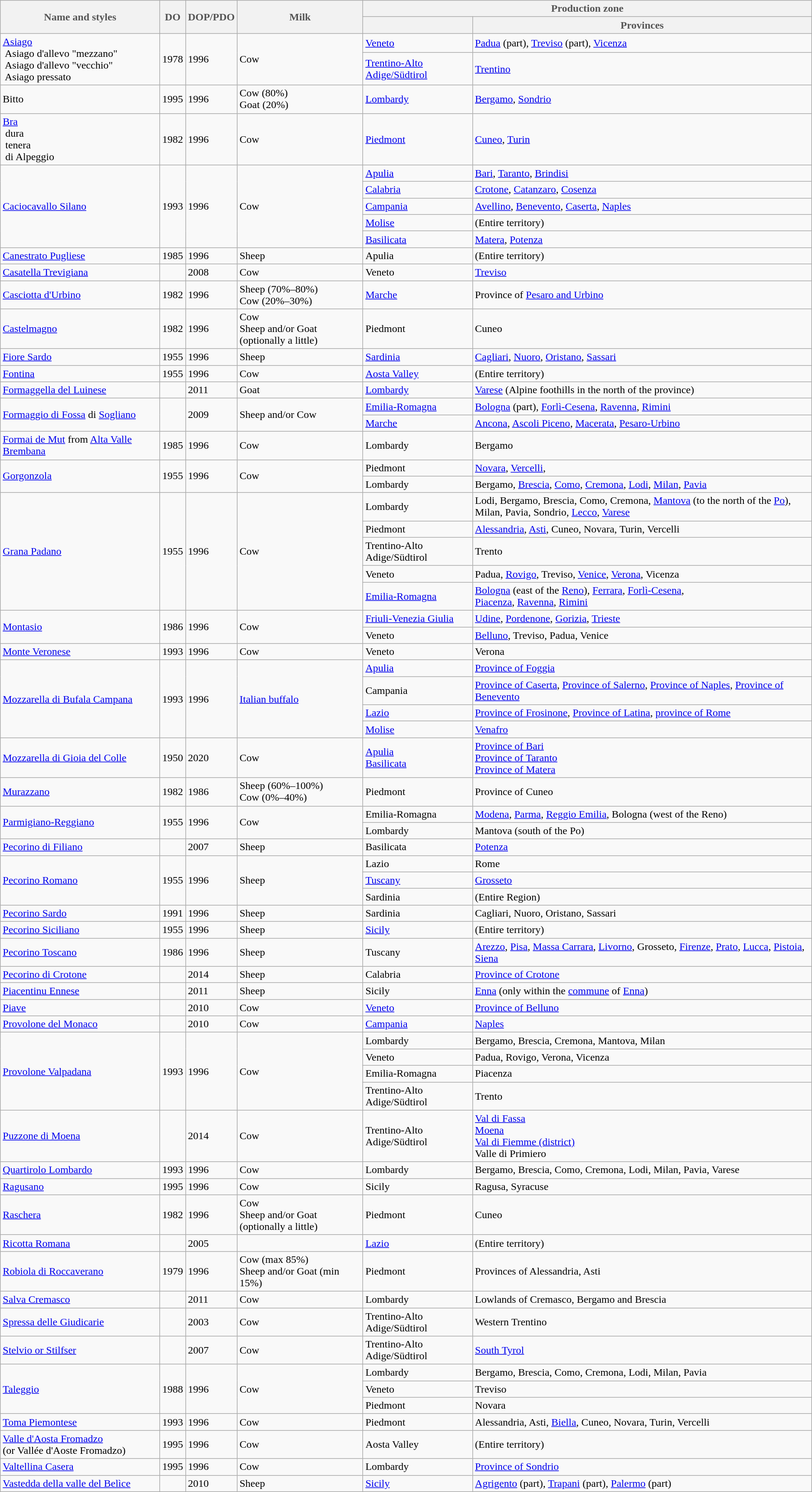<table class="wikitable wt_shade-even-rows" >
<tr style="font-weight:bold;color:#555;">
<th rowspan=2>Name and styles</th>
<th rowspan=2>DO</th>
<th rowspan=2>DOP/PDO</th>
<th rowspan=2>Milk</th>
<th colspan=2>Production zone</th>
</tr>
<tr style="font-weight:bold;color:#555;">
<th></th>
<th>Provinces</th>
</tr>
<tr>
<td rowspan="2"><a href='#'>Asiago</a><br> Asiago d'allevo "mezzano"<br> Asiago d'allevo "vecchio"<br> Asiago pressato</td>
<td rowspan="2">1978</td>
<td rowspan="2">1996</td>
<td rowspan="2">Cow</td>
<td><a href='#'>Veneto</a></td>
<td><a href='#'>Padua</a> (part), <a href='#'>Treviso</a> (part), <a href='#'>Vicenza</a></td>
</tr>
<tr>
<td><a href='#'>Trentino-Alto Adige/Südtirol</a></td>
<td><a href='#'>Trentino</a></td>
</tr>
<tr>
<td>Bitto</td>
<td>1995</td>
<td>1996</td>
<td>Cow (80%)<br>Goat (20%)</td>
<td><a href='#'>Lombardy</a></td>
<td><a href='#'>Bergamo</a>, <a href='#'>Sondrio</a></td>
</tr>
<tr>
<td><a href='#'>Bra</a><br> dura<br> tenera<br> di Alpeggio</td>
<td>1982</td>
<td>1996</td>
<td>Cow</td>
<td><a href='#'>Piedmont</a></td>
<td><a href='#'>Cuneo</a>, <a href='#'>Turin</a></td>
</tr>
<tr>
<td rowspan=5><a href='#'>Caciocavallo Silano</a></td>
<td rowspan=5>1993</td>
<td rowspan=5>1996</td>
<td rowspan=5>Cow</td>
<td><a href='#'>Apulia</a></td>
<td><a href='#'>Bari</a>, <a href='#'>Taranto</a>, <a href='#'>Brindisi</a></td>
</tr>
<tr>
<td><a href='#'>Calabria</a></td>
<td><a href='#'>Crotone</a>, <a href='#'>Catanzaro</a>, <a href='#'>Cosenza</a></td>
</tr>
<tr>
<td><a href='#'>Campania</a></td>
<td><a href='#'>Avellino</a>, <a href='#'>Benevento</a>, <a href='#'>Caserta</a>, <a href='#'>Naples</a></td>
</tr>
<tr>
<td><a href='#'>Molise</a></td>
<td>(Entire territory)</td>
</tr>
<tr>
<td><a href='#'>Basilicata</a></td>
<td><a href='#'>Matera</a>, <a href='#'>Potenza</a></td>
</tr>
<tr>
<td><a href='#'>Canestrato Pugliese</a></td>
<td>1985</td>
<td>1996</td>
<td>Sheep</td>
<td>Apulia</td>
<td>(Entire territory)</td>
</tr>
<tr>
<td><a href='#'>Casatella Trevigiana</a></td>
<td></td>
<td>2008</td>
<td>Cow</td>
<td>Veneto</td>
<td><a href='#'>Treviso</a></td>
</tr>
<tr>
<td><a href='#'>Casciotta d'Urbino</a></td>
<td>1982</td>
<td>1996</td>
<td>Sheep (70%–80%)<br>Cow (20%–30%)</td>
<td><a href='#'>Marche</a></td>
<td>Province of <a href='#'>Pesaro and Urbino</a></td>
</tr>
<tr>
<td><a href='#'>Castelmagno</a></td>
<td>1982</td>
<td>1996</td>
<td>Cow<br>Sheep and/or Goat (optionally a little)</td>
<td>Piedmont</td>
<td>Cuneo</td>
</tr>
<tr>
<td><a href='#'>Fiore Sardo</a></td>
<td>1955</td>
<td>1996</td>
<td>Sheep</td>
<td><a href='#'>Sardinia</a></td>
<td><a href='#'>Cagliari</a>, <a href='#'>Nuoro</a>, <a href='#'>Oristano</a>, <a href='#'>Sassari</a></td>
</tr>
<tr>
<td><a href='#'>Fontina</a></td>
<td>1955</td>
<td>1996</td>
<td>Cow</td>
<td><a href='#'>Aosta Valley</a></td>
<td>(Entire territory)</td>
</tr>
<tr>
<td><a href='#'>Formaggella del Luinese</a></td>
<td></td>
<td>2011</td>
<td>Goat</td>
<td><a href='#'>Lombardy</a></td>
<td><a href='#'>Varese</a> (Alpine foothills in the north of the province)</td>
</tr>
<tr>
<td rowspan=2><a href='#'>Formaggio di Fossa</a> di <a href='#'>Sogliano</a></td>
<td rowspan=2></td>
<td rowspan=2>2009</td>
<td rowspan=2>Sheep and/or Cow</td>
<td><a href='#'>Emilia-Romagna</a></td>
<td><a href='#'>Bologna</a> (part), <a href='#'>Forlì-Cesena</a>, <a href='#'>Ravenna</a>, <a href='#'>Rimini</a></td>
</tr>
<tr>
<td><a href='#'>Marche</a></td>
<td><a href='#'>Ancona</a>, <a href='#'>Ascoli Piceno</a>, <a href='#'>Macerata</a>, <a href='#'>Pesaro-Urbino</a></td>
</tr>
<tr>
<td><a href='#'>Formai de Mut</a> from <a href='#'>Alta Valle Brembana</a></td>
<td>1985</td>
<td>1996</td>
<td>Cow</td>
<td>Lombardy</td>
<td>Bergamo</td>
</tr>
<tr>
<td rowspan=2><a href='#'>Gorgonzola</a></td>
<td rowspan=2>1955</td>
<td rowspan=2>1996</td>
<td rowspan=2>Cow</td>
<td>Piedmont</td>
<td><a href='#'>Novara</a>, <a href='#'>Vercelli</a>,</td>
</tr>
<tr>
<td>Lombardy</td>
<td>Bergamo, <a href='#'>Brescia</a>, <a href='#'>Como</a>, <a href='#'>Cremona</a>, <a href='#'>Lodi</a>, <a href='#'>Milan</a>, <a href='#'>Pavia</a></td>
</tr>
<tr>
<td rowspan="5"><a href='#'>Grana Padano</a></td>
<td rowspan="5">1955</td>
<td rowspan="5">1996</td>
<td rowspan="5">Cow</td>
<td>Lombardy</td>
<td>Lodi, Bergamo, Brescia, Como, Cremona, <a href='#'>Mantova</a> (to the north of the <a href='#'>Po</a>), Milan, Pavia, Sondrio, <a href='#'>Lecco</a>, <a href='#'>Varese</a></td>
</tr>
<tr>
<td>Piedmont</td>
<td><a href='#'>Alessandria</a>, <a href='#'>Asti</a>, Cuneo, Novara, Turin, Vercelli</td>
</tr>
<tr>
<td>Trentino-Alto Adige/Südtirol</td>
<td>Trento</td>
</tr>
<tr>
<td>Veneto</td>
<td>Padua, <a href='#'>Rovigo</a>, Treviso, <a href='#'>Venice</a>, <a href='#'>Verona</a>, Vicenza</td>
</tr>
<tr>
<td><a href='#'>Emilia-Romagna</a></td>
<td><a href='#'>Bologna</a> (east of the <a href='#'>Reno</a>), <a href='#'>Ferrara</a>, <a href='#'>Forlì-Cesena</a>,<br><a href='#'>Piacenza</a>, <a href='#'>Ravenna</a>, <a href='#'>Rimini</a></td>
</tr>
<tr>
<td rowspan="2"><a href='#'>Montasio</a></td>
<td rowspan="2">1986</td>
<td rowspan="2">1996</td>
<td rowspan="2">Cow</td>
<td><a href='#'>Friuli-Venezia Giulia</a></td>
<td><a href='#'>Udine</a>, <a href='#'>Pordenone</a>, <a href='#'>Gorizia</a>, <a href='#'>Trieste</a></td>
</tr>
<tr>
<td>Veneto</td>
<td><a href='#'>Belluno</a>, Treviso, Padua, Venice</td>
</tr>
<tr>
<td><a href='#'>Monte Veronese</a></td>
<td>1993</td>
<td>1996</td>
<td>Cow</td>
<td>Veneto</td>
<td>Verona</td>
</tr>
<tr>
<td rowspan=4><a href='#'>Mozzarella di Bufala Campana</a></td>
<td rowspan=4>1993</td>
<td rowspan=4>1996</td>
<td rowspan=4><a href='#'>Italian buffalo</a></td>
<td><a href='#'>Apulia</a></td>
<td><a href='#'>Province of Foggia</a></td>
</tr>
<tr>
<td>Campania</td>
<td><a href='#'>Province of Caserta</a>, <a href='#'>Province of Salerno</a>, <a href='#'>Province of Naples</a>, <a href='#'>Province of Benevento</a></td>
</tr>
<tr>
<td><a href='#'>Lazio</a></td>
<td><a href='#'>Province of Frosinone</a>, <a href='#'>Province of Latina</a>, <a href='#'>province of Rome</a></td>
</tr>
<tr>
<td><a href='#'>Molise</a></td>
<td><a href='#'>Venafro</a></td>
</tr>
<tr>
<td><a href='#'>Mozzarella di Gioia del Colle</a></td>
<td>1950</td>
<td>2020</td>
<td>Cow</td>
<td><a href='#'>Apulia</a><br><a href='#'>Basilicata</a></td>
<td><a href='#'>Province of Bari</a><br><a href='#'>Province of Taranto</a><br><a href='#'>Province of Matera</a></td>
</tr>
<tr>
<td><a href='#'>Murazzano</a></td>
<td>1982</td>
<td>1986</td>
<td>Sheep (60%–100%)<br>Cow (0%–40%)</td>
<td>Piedmont</td>
<td>Province of Cuneo</td>
</tr>
<tr>
<td rowspan="2"><a href='#'>Parmigiano-Reggiano</a></td>
<td rowspan="2">1955</td>
<td rowspan="2">1996</td>
<td rowspan="2">Cow</td>
<td>Emilia‑Romagna</td>
<td><a href='#'>Modena</a>, <a href='#'>Parma</a>, <a href='#'>Reggio Emilia</a>, Bologna (west of the Reno)</td>
</tr>
<tr>
<td>Lombardy</td>
<td>Mantova (south of the Po)</td>
</tr>
<tr>
<td><a href='#'>Pecorino di Filiano</a></td>
<td></td>
<td>2007</td>
<td>Sheep</td>
<td>Basilicata</td>
<td><a href='#'>Potenza</a></td>
</tr>
<tr>
<td rowspan="3"><a href='#'>Pecorino Romano</a></td>
<td rowspan="3">1955</td>
<td rowspan="3">1996</td>
<td rowspan="3">Sheep</td>
<td>Lazio</td>
<td>Rome</td>
</tr>
<tr>
<td><a href='#'>Tuscany</a></td>
<td><a href='#'>Grosseto</a></td>
</tr>
<tr>
<td>Sardinia</td>
<td>(Entire Region)</td>
</tr>
<tr>
<td><a href='#'>Pecorino Sardo</a></td>
<td>1991</td>
<td>1996</td>
<td>Sheep</td>
<td>Sardinia</td>
<td>Cagliari, Nuoro, Oristano, Sassari</td>
</tr>
<tr>
<td><a href='#'>Pecorino Siciliano</a></td>
<td>1955</td>
<td>1996</td>
<td>Sheep</td>
<td><a href='#'>Sicily</a></td>
<td>(Entire territory)</td>
</tr>
<tr>
<td><a href='#'>Pecorino Toscano</a></td>
<td>1986</td>
<td>1996</td>
<td>Sheep</td>
<td>Tuscany</td>
<td><a href='#'>Arezzo</a>, <a href='#'>Pisa</a>, <a href='#'>Massa Carrara</a>, <a href='#'>Livorno</a>, Grosseto, <a href='#'>Firenze</a>, <a href='#'>Prato</a>, <a href='#'>Lucca</a>, <a href='#'>Pistoia</a>, <a href='#'>Siena</a></td>
</tr>
<tr>
<td><a href='#'>Pecorino di Crotone</a></td>
<td></td>
<td>2014</td>
<td>Sheep</td>
<td>Calabria</td>
<td><a href='#'>Province of Crotone</a></td>
</tr>
<tr>
<td><a href='#'>Piacentinu Ennese</a></td>
<td></td>
<td>2011</td>
<td>Sheep</td>
<td>Sicily</td>
<td><a href='#'>Enna</a> (only within the <a href='#'>commune</a> of <a href='#'>Enna</a>)</td>
</tr>
<tr>
<td><a href='#'>Piave</a></td>
<td></td>
<td>2010</td>
<td>Cow</td>
<td><a href='#'>Veneto</a></td>
<td><a href='#'>Province of Belluno</a></td>
</tr>
<tr>
<td><a href='#'>Provolone del Monaco</a></td>
<td></td>
<td>2010</td>
<td>Cow</td>
<td><a href='#'>Campania</a></td>
<td><a href='#'>Naples</a></td>
</tr>
<tr>
<td rowspan="4"><a href='#'>Provolone Valpadana</a></td>
<td rowspan="4">1993</td>
<td rowspan="4">1996</td>
<td rowspan="4">Cow</td>
<td>Lombardy</td>
<td>Bergamo, Brescia, Cremona, Mantova, Milan</td>
</tr>
<tr>
<td>Veneto</td>
<td>Padua, Rovigo, Verona, Vicenza</td>
</tr>
<tr>
<td>Emilia‑Romagna</td>
<td>Piacenza</td>
</tr>
<tr>
<td>Trentino-Alto Adige/Südtirol</td>
<td>Trento</td>
</tr>
<tr>
<td><a href='#'>Puzzone di Moena</a></td>
<td></td>
<td>2014</td>
<td>Cow</td>
<td>Trentino-Alto<br>Adige/Südtirol</td>
<td><a href='#'>Val di Fassa</a><br><a href='#'>Moena</a><br><a href='#'>Val di Fiemme (district)</a><br>Valle di Primiero</td>
</tr>
<tr>
<td><a href='#'>Quartirolo Lombardo</a></td>
<td>1993</td>
<td>1996</td>
<td>Cow</td>
<td>Lombardy</td>
<td>Bergamo, Brescia, Como, Cremona, Lodi, Milan, Pavia, Varese</td>
</tr>
<tr>
<td><a href='#'>Ragusano</a></td>
<td>1995</td>
<td>1996</td>
<td>Cow</td>
<td>Sicily</td>
<td>Ragusa, Syracuse</td>
</tr>
<tr>
<td><a href='#'>Raschera</a></td>
<td>1982</td>
<td>1996</td>
<td>Cow<br>Sheep and/or Goat (optionally a little)</td>
<td>Piedmont</td>
<td>Cuneo</td>
</tr>
<tr>
<td><a href='#'>Ricotta Romana</a></td>
<td></td>
<td>2005</td>
<td></td>
<td><a href='#'>Lazio</a></td>
<td>(Entire territory)</td>
</tr>
<tr>
<td><a href='#'>Robiola di Roccaverano</a></td>
<td>1979</td>
<td>1996</td>
<td>Cow (max 85%)<br>Sheep and/or Goat (min 15%)</td>
<td>Piedmont</td>
<td>Provinces of Alessandria, Asti</td>
</tr>
<tr>
<td><a href='#'>Salva Cremasco</a></td>
<td></td>
<td>2011</td>
<td>Cow</td>
<td>Lombardy</td>
<td>Lowlands of Cremasco, Bergamo and Brescia</td>
</tr>
<tr>
<td><a href='#'>Spressa delle Giudicarie</a></td>
<td></td>
<td>2003</td>
<td>Cow</td>
<td>Trentino-Alto Adige/Südtirol</td>
<td>Western Trentino </td>
</tr>
<tr>
<td><a href='#'>Stelvio or Stilfser</a></td>
<td></td>
<td>2007</td>
<td>Cow</td>
<td>Trentino-Alto Adige/Südtirol</td>
<td><a href='#'>South Tyrol</a></td>
</tr>
<tr>
<td rowspan="3"><a href='#'>Taleggio</a></td>
<td rowspan="3">1988</td>
<td rowspan="3">1996</td>
<td rowspan="3">Cow</td>
<td>Lombardy</td>
<td>Bergamo, Brescia, Como, Cremona, Lodi, Milan, Pavia</td>
</tr>
<tr>
<td>Veneto</td>
<td>Treviso</td>
</tr>
<tr>
<td>Piedmont</td>
<td>Novara</td>
</tr>
<tr>
<td><a href='#'>Toma Piemontese</a></td>
<td>1993</td>
<td>1996</td>
<td>Cow</td>
<td>Piedmont</td>
<td>Alessandria, Asti, <a href='#'>Biella</a>, Cuneo, Novara, Turin, Vercelli</td>
</tr>
<tr>
<td><a href='#'>Valle d'Aosta Fromadzo</a><br>(or Vallée d'Aoste Fromadzo)</td>
<td>1995</td>
<td>1996</td>
<td>Cow</td>
<td>Aosta Valley</td>
<td>(Entire territory)</td>
</tr>
<tr>
<td><a href='#'>Valtellina Casera</a></td>
<td>1995</td>
<td>1996</td>
<td>Cow</td>
<td>Lombardy</td>
<td><a href='#'>Province of Sondrio</a></td>
</tr>
<tr>
<td><a href='#'>Vastedda della valle del Belìce</a></td>
<td></td>
<td>2010</td>
<td>Sheep</td>
<td><a href='#'>Sicily</a></td>
<td><a href='#'>Agrigento</a> (part), <a href='#'>Trapani</a> (part), <a href='#'>Palermo</a> (part)</td>
</tr>
</table>
